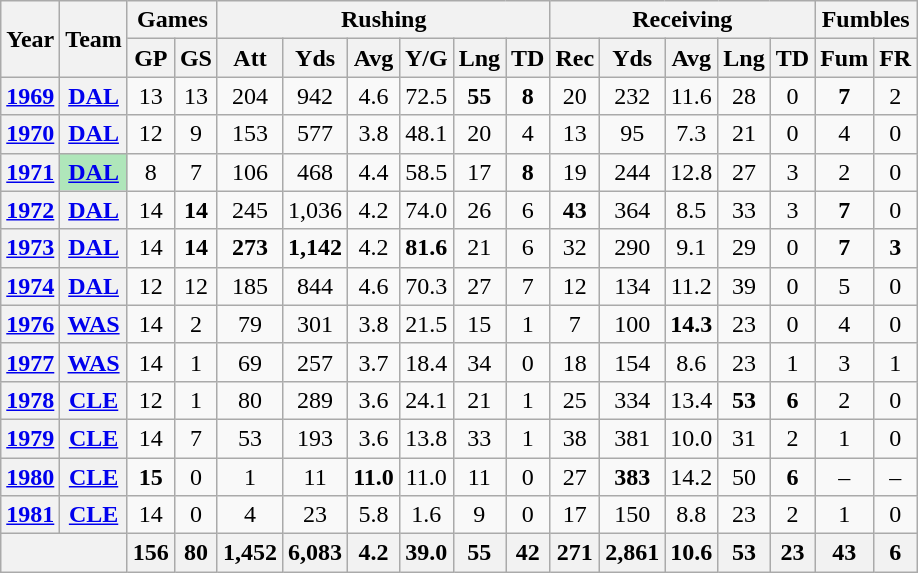<table class= "wikitable" style="text-align:center;">
<tr>
<th rowspan="2">Year</th>
<th rowspan="2">Team</th>
<th colspan="2">Games</th>
<th colspan="6">Rushing</th>
<th colspan="5">Receiving</th>
<th colspan="2">Fumbles</th>
</tr>
<tr>
<th>GP</th>
<th>GS</th>
<th>Att</th>
<th>Yds</th>
<th>Avg</th>
<th>Y/G</th>
<th>Lng</th>
<th>TD</th>
<th>Rec</th>
<th>Yds</th>
<th>Avg</th>
<th>Lng</th>
<th>TD</th>
<th>Fum</th>
<th>FR</th>
</tr>
<tr>
<th><a href='#'>1969</a></th>
<th><a href='#'>DAL</a></th>
<td>13</td>
<td>13</td>
<td>204</td>
<td>942</td>
<td>4.6</td>
<td>72.5</td>
<td><strong>55</strong></td>
<td><strong>8</strong></td>
<td>20</td>
<td>232</td>
<td>11.6</td>
<td>28</td>
<td>0</td>
<td><strong>7</strong></td>
<td>2</td>
</tr>
<tr>
<th><a href='#'>1970</a></th>
<th><a href='#'>DAL</a></th>
<td>12</td>
<td>9</td>
<td>153</td>
<td>577</td>
<td>3.8</td>
<td>48.1</td>
<td>20</td>
<td>4</td>
<td>13</td>
<td>95</td>
<td>7.3</td>
<td>21</td>
<td>0</td>
<td>4</td>
<td>0</td>
</tr>
<tr>
<th><a href='#'>1971</a></th>
<th style="background:#afe6ba;"><a href='#'>DAL</a></th>
<td>8</td>
<td>7</td>
<td>106</td>
<td>468</td>
<td>4.4</td>
<td>58.5</td>
<td>17</td>
<td><strong>8</strong></td>
<td>19</td>
<td>244</td>
<td>12.8</td>
<td>27</td>
<td>3</td>
<td>2</td>
<td>0</td>
</tr>
<tr>
<th><a href='#'>1972</a></th>
<th><a href='#'>DAL</a></th>
<td>14</td>
<td><strong>14</strong></td>
<td>245</td>
<td>1,036</td>
<td>4.2</td>
<td>74.0</td>
<td>26</td>
<td>6</td>
<td><strong>43</strong></td>
<td>364</td>
<td>8.5</td>
<td>33</td>
<td>3</td>
<td><strong>7</strong></td>
<td>0</td>
</tr>
<tr>
<th><a href='#'>1973</a></th>
<th><a href='#'>DAL</a></th>
<td>14</td>
<td><strong>14</strong></td>
<td><strong>273</strong></td>
<td><strong>1,142</strong></td>
<td>4.2</td>
<td><strong>81.6</strong></td>
<td>21</td>
<td>6</td>
<td>32</td>
<td>290</td>
<td>9.1</td>
<td>29</td>
<td>0</td>
<td><strong>7</strong></td>
<td><strong>3</strong></td>
</tr>
<tr>
<th><a href='#'>1974</a></th>
<th><a href='#'>DAL</a></th>
<td>12</td>
<td>12</td>
<td>185</td>
<td>844</td>
<td>4.6</td>
<td>70.3</td>
<td>27</td>
<td>7</td>
<td>12</td>
<td>134</td>
<td>11.2</td>
<td>39</td>
<td>0</td>
<td>5</td>
<td>0</td>
</tr>
<tr>
<th><a href='#'>1976</a></th>
<th><a href='#'>WAS</a></th>
<td>14</td>
<td>2</td>
<td>79</td>
<td>301</td>
<td>3.8</td>
<td>21.5</td>
<td>15</td>
<td>1</td>
<td>7</td>
<td>100</td>
<td><strong>14.3</strong></td>
<td>23</td>
<td>0</td>
<td>4</td>
<td>0</td>
</tr>
<tr>
<th><a href='#'>1977</a></th>
<th><a href='#'>WAS</a></th>
<td>14</td>
<td>1</td>
<td>69</td>
<td>257</td>
<td>3.7</td>
<td>18.4</td>
<td>34</td>
<td>0</td>
<td>18</td>
<td>154</td>
<td>8.6</td>
<td>23</td>
<td>1</td>
<td>3</td>
<td>1</td>
</tr>
<tr>
<th><a href='#'>1978</a></th>
<th><a href='#'>CLE</a></th>
<td>12</td>
<td>1</td>
<td>80</td>
<td>289</td>
<td>3.6</td>
<td>24.1</td>
<td>21</td>
<td>1</td>
<td>25</td>
<td>334</td>
<td>13.4</td>
<td><strong>53</strong></td>
<td><strong>6</strong></td>
<td>2</td>
<td>0</td>
</tr>
<tr>
<th><a href='#'>1979</a></th>
<th><a href='#'>CLE</a></th>
<td>14</td>
<td>7</td>
<td>53</td>
<td>193</td>
<td>3.6</td>
<td>13.8</td>
<td>33</td>
<td>1</td>
<td>38</td>
<td>381</td>
<td>10.0</td>
<td>31</td>
<td>2</td>
<td>1</td>
<td>0</td>
</tr>
<tr>
<th><a href='#'>1980</a></th>
<th><a href='#'>CLE</a></th>
<td><strong>15</strong></td>
<td>0</td>
<td>1</td>
<td>11</td>
<td><strong>11.0</strong></td>
<td>11.0</td>
<td>11</td>
<td>0</td>
<td>27</td>
<td><strong>383</strong></td>
<td>14.2</td>
<td>50</td>
<td><strong>6</strong></td>
<td>–</td>
<td>–</td>
</tr>
<tr>
<th><a href='#'>1981</a></th>
<th><a href='#'>CLE</a></th>
<td>14</td>
<td>0</td>
<td>4</td>
<td>23</td>
<td>5.8</td>
<td>1.6</td>
<td>9</td>
<td>0</td>
<td>17</td>
<td>150</td>
<td>8.8</td>
<td>23</td>
<td>2</td>
<td>1</td>
<td>0</td>
</tr>
<tr>
<th colspan="2"></th>
<th>156</th>
<th>80</th>
<th>1,452</th>
<th>6,083</th>
<th>4.2</th>
<th>39.0</th>
<th>55</th>
<th>42</th>
<th>271</th>
<th>2,861</th>
<th>10.6</th>
<th>53</th>
<th>23</th>
<th>43</th>
<th>6</th>
</tr>
</table>
